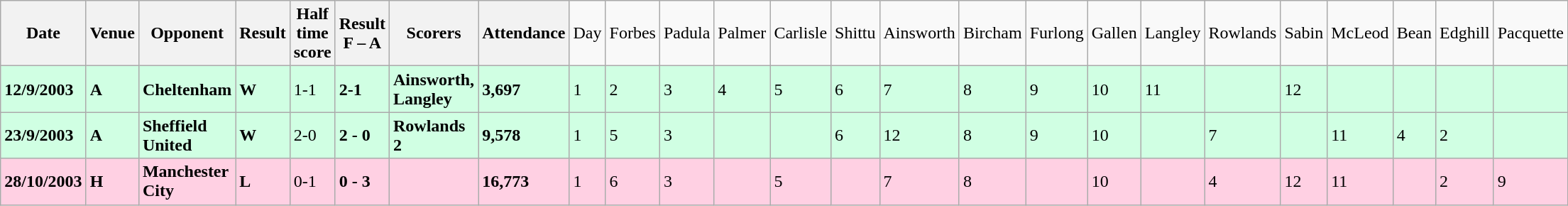<table class="wikitable">
<tr>
<th><strong>Date</strong></th>
<th><strong>Venue</strong></th>
<th><strong>Opponent</strong></th>
<th><strong>Result</strong></th>
<th><strong>Half time score</strong></th>
<th><strong>Result</strong><br><strong>F – A</strong></th>
<th><strong>Scorers</strong></th>
<th><strong>Attendance</strong></th>
<td>Day</td>
<td>Forbes</td>
<td>Padula</td>
<td>Palmer</td>
<td>Carlisle</td>
<td>Shittu</td>
<td>Ainsworth</td>
<td>Bircham</td>
<td>Furlong</td>
<td>Gallen</td>
<td>Langley</td>
<td>Rowlands</td>
<td>Sabin</td>
<td>McLeod</td>
<td>Bean</td>
<td>Edghill</td>
<td>Pacquette</td>
</tr>
<tr style="background-color: #d0ffe3;">
<td><strong>12/9/2003</strong></td>
<td><strong>A</strong></td>
<td><strong>Cheltenham</strong></td>
<td><strong>W</strong></td>
<td>1-1</td>
<td><strong>2-1</strong></td>
<td><strong>Ainsworth, Langley</strong></td>
<td><strong>3,697</strong></td>
<td>1</td>
<td>2</td>
<td>3</td>
<td>4</td>
<td>5</td>
<td>6</td>
<td>7</td>
<td>8</td>
<td>9</td>
<td>10</td>
<td>11</td>
<td></td>
<td>12</td>
<td></td>
<td></td>
<td></td>
<td></td>
</tr>
<tr style="background-color: #d0ffe3;">
<td><strong>23/9/2003</strong></td>
<td><strong>A</strong></td>
<td><strong>Sheffield United</strong></td>
<td><strong>W</strong></td>
<td>2-0</td>
<td><strong>2 - 0</strong></td>
<td><strong>Rowlands 2</strong></td>
<td><strong>9,578</strong></td>
<td>1</td>
<td>5</td>
<td>3</td>
<td></td>
<td></td>
<td>6</td>
<td>12</td>
<td>8</td>
<td>9</td>
<td>10</td>
<td></td>
<td>7</td>
<td></td>
<td>11</td>
<td>4</td>
<td>2</td>
<td></td>
</tr>
<tr style="background-color: #ffd0e3;">
<td><strong>28/10/2003</strong></td>
<td><strong>H</strong></td>
<td><strong>Manchester City</strong></td>
<td><strong>L</strong></td>
<td>0-1</td>
<td><strong>0 - 3</strong></td>
<td></td>
<td><strong>16,773</strong></td>
<td>1</td>
<td>6</td>
<td>3</td>
<td></td>
<td>5</td>
<td></td>
<td>7</td>
<td>8</td>
<td></td>
<td>10</td>
<td></td>
<td>4</td>
<td>12</td>
<td>11</td>
<td></td>
<td>2</td>
<td>9</td>
</tr>
</table>
